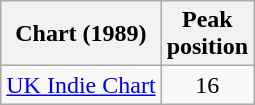<table class="wikitable sortable">
<tr>
<th scope="col">Chart (1989)</th>
<th scope="col">Peak<br>position</th>
</tr>
<tr>
<td><a href='#'>UK Indie Chart</a></td>
<td style="text-align:center;">16</td>
</tr>
</table>
